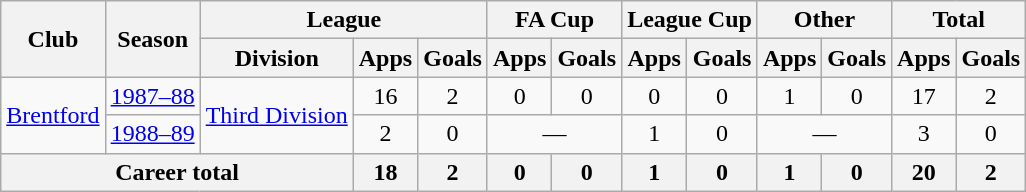<table class="wikitable" style="text-align: center;">
<tr>
<th rowspan="2">Club</th>
<th rowspan="2">Season</th>
<th colspan="3">League</th>
<th colspan="2">FA Cup</th>
<th colspan="2">League Cup</th>
<th colspan="2">Other</th>
<th colspan="2">Total</th>
</tr>
<tr>
<th>Division</th>
<th>Apps</th>
<th>Goals</th>
<th>Apps</th>
<th>Goals</th>
<th>Apps</th>
<th>Goals</th>
<th>Apps</th>
<th>Goals</th>
<th>Apps</th>
<th>Goals</th>
</tr>
<tr>
<td rowspan="2"><a href='#'>Brentford</a></td>
<td><a href='#'>1987–88</a></td>
<td rowspan="2"><a href='#'>Third Division</a></td>
<td>16</td>
<td>2</td>
<td>0</td>
<td>0</td>
<td>0</td>
<td>0</td>
<td>1</td>
<td>0</td>
<td>17</td>
<td>2</td>
</tr>
<tr>
<td><a href='#'>1988–89</a></td>
<td>2</td>
<td>0</td>
<td colspan="2">—</td>
<td>1</td>
<td>0</td>
<td colspan="2">—</td>
<td>3</td>
<td>0</td>
</tr>
<tr>
<th colspan="3">Career total</th>
<th>18</th>
<th>2</th>
<th>0</th>
<th>0</th>
<th>1</th>
<th>0</th>
<th>1</th>
<th>0</th>
<th>20</th>
<th>2</th>
</tr>
</table>
